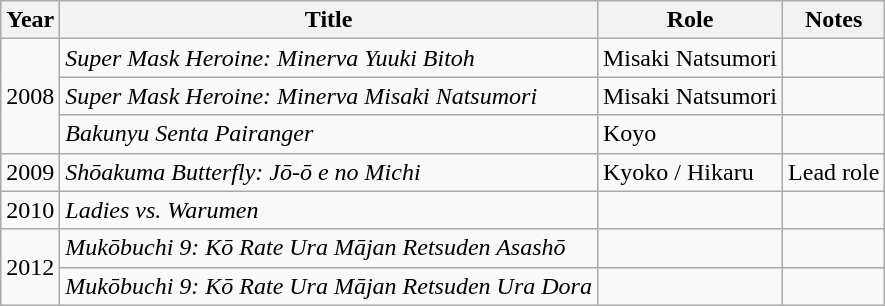<table class="wikitable">
<tr>
<th>Year</th>
<th>Title</th>
<th>Role</th>
<th>Notes</th>
</tr>
<tr>
<td rowspan="3">2008</td>
<td><em>Super Mask Heroine: Minerva Yuuki Bitoh</em></td>
<td>Misaki Natsumori</td>
<td></td>
</tr>
<tr>
<td><em>Super Mask Heroine: Minerva Misaki Natsumori</em></td>
<td>Misaki Natsumori</td>
<td></td>
</tr>
<tr>
<td><em>Bakunyu Senta Pairanger</em></td>
<td>Koyo</td>
<td></td>
</tr>
<tr>
<td>2009</td>
<td><em>Shōakuma Butterfly: Jō-ō e no Michi</em></td>
<td>Kyoko / Hikaru</td>
<td>Lead role</td>
</tr>
<tr>
<td>2010</td>
<td><em>Ladies vs. Warumen</em></td>
<td></td>
<td></td>
</tr>
<tr>
<td rowspan="2">2012</td>
<td><em>Mukōbuchi 9: Kō Rate Ura Mājan Retsuden Asashō</em></td>
<td></td>
<td></td>
</tr>
<tr>
<td><em>Mukōbuchi 9: Kō Rate Ura Mājan Retsuden Ura Dora</em></td>
<td></td>
<td></td>
</tr>
</table>
